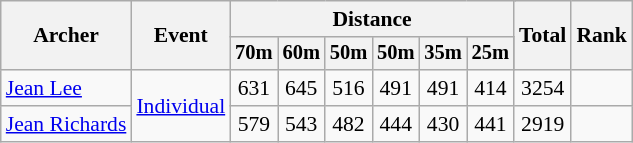<table class="wikitable" style="font-size:90%">
<tr>
<th rowspan=2>Archer</th>
<th rowspan=2>Event</th>
<th colspan=7>Distance</th>
<th rowspan=2>Total</th>
<th rowspan=2>Rank</th>
</tr>
<tr style="font-size:95%">
<th>70m</th>
<th>60m</th>
<th>50m</th>
<th>50m</th>
<th>35m</th>
<th>25m</th>
</tr>
<tr align=center>
<td align=left><a href='#'>Jean Lee</a></td>
<td align=left rowspan=2><a href='#'>Individual</a></td>
<td>631</td>
<td>645</td>
<td>516</td>
<td>491</td>
<td>491</td>
<td>414</td>
<td colspan=2>3254</td>
<td></td>
</tr>
<tr align=center>
<td align=left><a href='#'>Jean Richards</a></td>
<td>579</td>
<td>543</td>
<td>482</td>
<td>444</td>
<td>430</td>
<td>441</td>
<td colspan=2>2919</td>
<td></td>
</tr>
</table>
